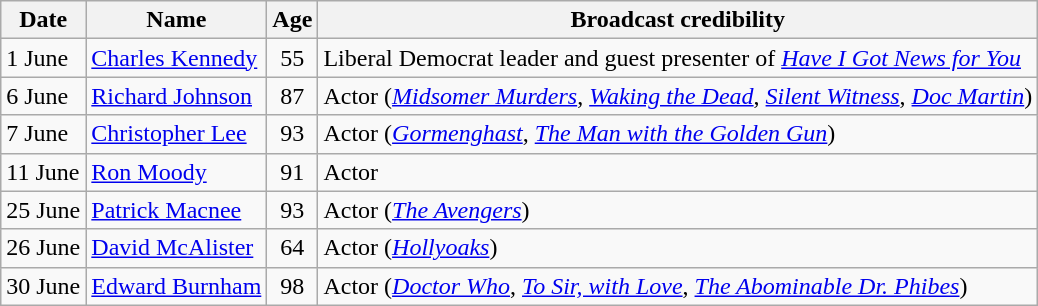<table class="wikitable">
<tr>
<th>Date</th>
<th>Name</th>
<th>Age</th>
<th>Broadcast credibility</th>
</tr>
<tr>
<td>1 June</td>
<td><a href='#'>Charles Kennedy</a></td>
<td align=center>55</td>
<td>Liberal Democrat leader and guest presenter of <em><a href='#'>Have I Got News for You</a></em></td>
</tr>
<tr>
<td>6 June</td>
<td><a href='#'>Richard Johnson</a></td>
<td align=center>87</td>
<td>Actor (<em><a href='#'>Midsomer Murders</a></em>, <em><a href='#'>Waking the Dead</a></em>, <em><a href='#'>Silent Witness</a></em>, <em><a href='#'>Doc Martin</a></em>)</td>
</tr>
<tr>
<td>7 June</td>
<td><a href='#'>Christopher Lee</a></td>
<td align=center>93</td>
<td>Actor (<em><a href='#'>Gormenghast</a></em>, <em><a href='#'>The Man with the Golden Gun</a></em>)</td>
</tr>
<tr>
<td>11 June</td>
<td><a href='#'>Ron Moody</a></td>
<td align=center>91</td>
<td>Actor</td>
</tr>
<tr>
<td>25 June</td>
<td><a href='#'>Patrick Macnee</a></td>
<td align=center>93</td>
<td>Actor (<em><a href='#'>The Avengers</a></em>)</td>
</tr>
<tr>
<td>26 June</td>
<td><a href='#'>David McAlister</a></td>
<td align=center>64</td>
<td>Actor (<em><a href='#'>Hollyoaks</a></em>)</td>
</tr>
<tr>
<td>30 June</td>
<td><a href='#'>Edward Burnham</a></td>
<td align=center>98</td>
<td>Actor (<em><a href='#'>Doctor Who</a></em>, <em><a href='#'>To Sir, with Love</a></em>, <em><a href='#'>The Abominable Dr. Phibes</a></em>)</td>
</tr>
</table>
